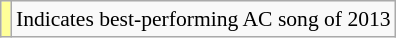<table class="wikitable" style="font-size:90%;">
<tr>
<td style="background-color:#FFFF99"></td>
<td>Indicates best-performing AC song of 2013</td>
</tr>
</table>
